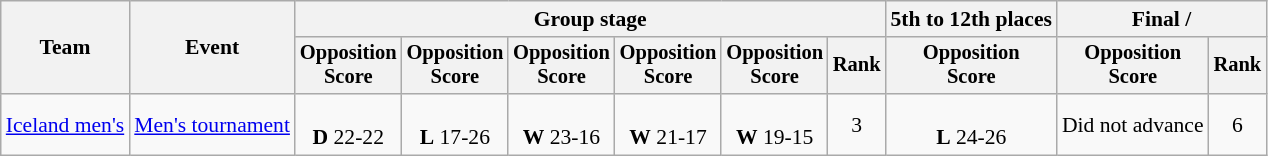<table class="wikitable" style="font-size:90%">
<tr>
<th rowspan=2>Team</th>
<th rowspan=2>Event</th>
<th colspan=6>Group stage</th>
<th>5th to 12th places</th>
<th colspan=2>Final / </th>
</tr>
<tr style="font-size:95%">
<th>Opposition<br>Score</th>
<th>Opposition<br>Score</th>
<th>Opposition<br>Score</th>
<th>Opposition<br>Score</th>
<th>Opposition<br>Score</th>
<th>Rank</th>
<th>Opposition<br>Score</th>
<th>Opposition<br>Score</th>
<th>Rank</th>
</tr>
<tr align=center>
<td align=left><a href='#'>Iceland men's</a></td>
<td align=left><a href='#'>Men's tournament</a></td>
<td><br><strong>D</strong> 22-22</td>
<td><br><strong>L</strong> 17-26</td>
<td><br><strong>W</strong> 23-16</td>
<td><br><strong>W</strong> 21-17</td>
<td><br><strong>W</strong> 19-15</td>
<td>3</td>
<td><br><strong>L</strong> 24-26</td>
<td>Did not advance</td>
<td>6</td>
</tr>
</table>
